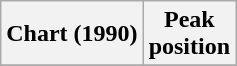<table class="wikitable plainrowheaders">
<tr>
<th scope="col">Chart (1990)</th>
<th scope="col">Peak<br>position</th>
</tr>
<tr>
</tr>
</table>
